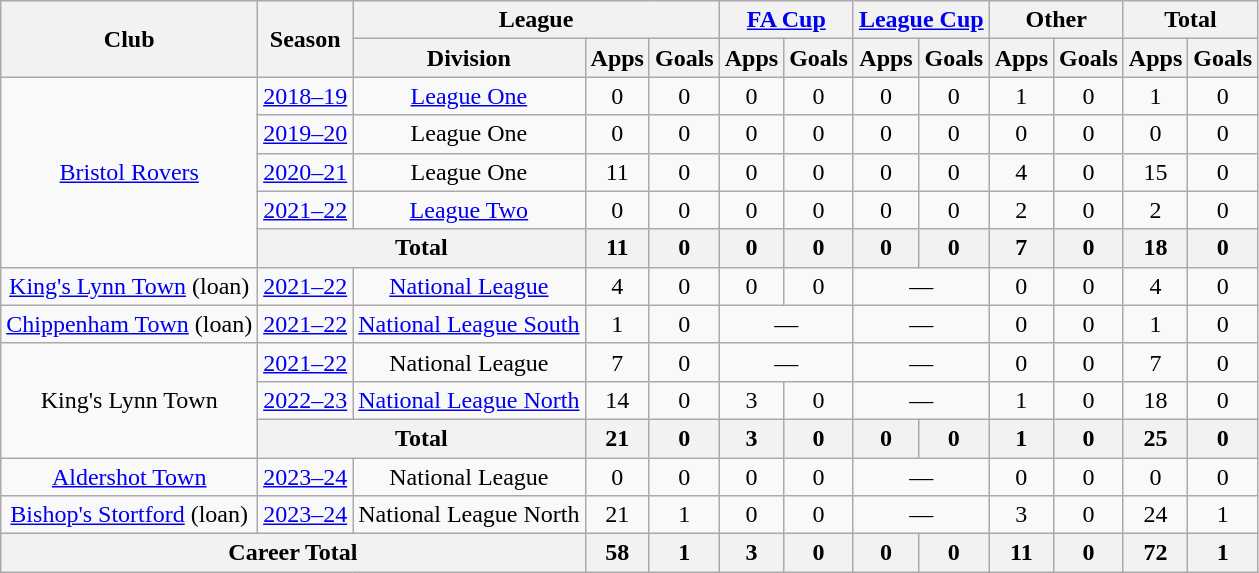<table class="wikitable" style="text-align: center">
<tr>
<th rowspan="2">Club</th>
<th rowspan="2">Season</th>
<th colspan="3">League</th>
<th colspan="2"><a href='#'>FA Cup</a></th>
<th colspan="2"><a href='#'>League Cup</a></th>
<th colspan="2">Other</th>
<th colspan="2">Total</th>
</tr>
<tr>
<th>Division</th>
<th>Apps</th>
<th>Goals</th>
<th>Apps</th>
<th>Goals</th>
<th>Apps</th>
<th>Goals</th>
<th>Apps</th>
<th>Goals</th>
<th>Apps</th>
<th>Goals</th>
</tr>
<tr>
<td rowspan="5"><a href='#'>Bristol Rovers</a></td>
<td><a href='#'>2018–19</a></td>
<td><a href='#'>League One</a></td>
<td>0</td>
<td>0</td>
<td>0</td>
<td>0</td>
<td>0</td>
<td>0</td>
<td>1</td>
<td>0</td>
<td>1</td>
<td>0</td>
</tr>
<tr>
<td><a href='#'>2019–20</a></td>
<td>League One</td>
<td>0</td>
<td>0</td>
<td>0</td>
<td>0</td>
<td>0</td>
<td>0</td>
<td>0</td>
<td>0</td>
<td>0</td>
<td>0</td>
</tr>
<tr>
<td><a href='#'>2020–21</a></td>
<td>League One</td>
<td>11</td>
<td>0</td>
<td>0</td>
<td>0</td>
<td>0</td>
<td>0</td>
<td>4</td>
<td>0</td>
<td>15</td>
<td>0</td>
</tr>
<tr>
<td><a href='#'>2021–22</a></td>
<td><a href='#'>League Two</a></td>
<td>0</td>
<td>0</td>
<td>0</td>
<td>0</td>
<td>0</td>
<td>0</td>
<td>2</td>
<td>0</td>
<td>2</td>
<td>0</td>
</tr>
<tr>
<th colspan="2">Total</th>
<th>11</th>
<th>0</th>
<th>0</th>
<th>0</th>
<th>0</th>
<th>0</th>
<th>7</th>
<th>0</th>
<th>18</th>
<th>0</th>
</tr>
<tr>
<td><a href='#'>King's Lynn Town</a> (loan)</td>
<td><a href='#'>2021–22</a></td>
<td><a href='#'>National League</a></td>
<td>4</td>
<td>0</td>
<td>0</td>
<td>0</td>
<td colspan="2">—</td>
<td>0</td>
<td>0</td>
<td>4</td>
<td>0</td>
</tr>
<tr>
<td><a href='#'>Chippenham Town</a> (loan)</td>
<td><a href='#'>2021–22</a></td>
<td><a href='#'>National League South</a></td>
<td>1</td>
<td>0</td>
<td colspan="2">—</td>
<td colspan="2">—</td>
<td>0</td>
<td>0</td>
<td>1</td>
<td>0</td>
</tr>
<tr>
<td rowspan="3">King's Lynn Town</td>
<td><a href='#'>2021–22</a></td>
<td>National League</td>
<td>7</td>
<td>0</td>
<td colspan="2">—</td>
<td colspan="2">—</td>
<td>0</td>
<td>0</td>
<td>7</td>
<td>0</td>
</tr>
<tr>
<td><a href='#'>2022–23</a></td>
<td><a href='#'>National League North</a></td>
<td>14</td>
<td>0</td>
<td>3</td>
<td>0</td>
<td colspan="2">—</td>
<td>1</td>
<td>0</td>
<td>18</td>
<td>0</td>
</tr>
<tr>
<th colspan="2">Total</th>
<th>21</th>
<th>0</th>
<th>3</th>
<th>0</th>
<th>0</th>
<th>0</th>
<th>1</th>
<th>0</th>
<th>25</th>
<th>0</th>
</tr>
<tr>
<td><a href='#'>Aldershot Town</a></td>
<td><a href='#'>2023–24</a></td>
<td>National League</td>
<td>0</td>
<td>0</td>
<td>0</td>
<td>0</td>
<td colspan="2">—</td>
<td>0</td>
<td>0</td>
<td>0</td>
<td>0</td>
</tr>
<tr>
<td><a href='#'>Bishop's Stortford</a> (loan)</td>
<td><a href='#'>2023–24</a></td>
<td>National League North</td>
<td>21</td>
<td>1</td>
<td>0</td>
<td>0</td>
<td colspan="2">—</td>
<td>3</td>
<td>0</td>
<td>24</td>
<td>1</td>
</tr>
<tr>
<th colspan="3">Career Total</th>
<th>58</th>
<th>1</th>
<th>3</th>
<th>0</th>
<th>0</th>
<th>0</th>
<th>11</th>
<th>0</th>
<th>72</th>
<th>1</th>
</tr>
</table>
